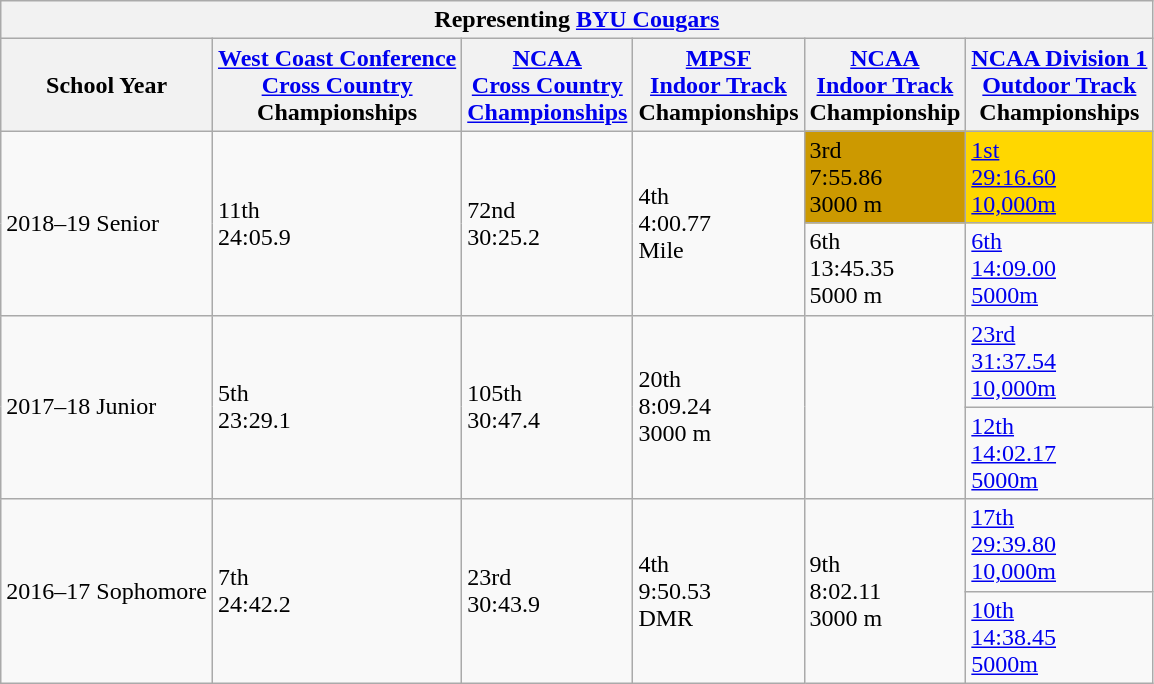<table class="wikitable sortable">
<tr>
<th colspan="7">Representing <a href='#'>BYU Cougars</a></th>
</tr>
<tr>
<th>School Year</th>
<th><a href='#'>West Coast Conference</a><br><a href='#'>Cross Country</a><br>Championships</th>
<th><a href='#'>NCAA</a><br><a href='#'>Cross Country</a><br><a href='#'>Championships</a></th>
<th><a href='#'>MPSF</a><br><a href='#'>Indoor Track</a><br>Championships</th>
<th><a href='#'>NCAA</a><br><a href='#'>Indoor Track</a><br>Championship</th>
<th><a href='#'>NCAA Division 1</a><br><a href='#'>Outdoor Track</a><br>Championships</th>
</tr>
<tr>
<td rowspan=2>2018–19 Senior</td>
<td rowspan=2>11th<br> 24:05.9</td>
<td rowspan=2>72nd<br>30:25.2</td>
<td rowspan=2>4th<br>4:00.77<br>Mile</td>
<td bgcolor=cc9900 rowspan=1>3rd<br>7:55.86<br>3000 m</td>
<td bgcolor=gold rowspan=1><a href='#'>1st<br>29:16.60<br>10,000m</a></td>
</tr>
<tr>
<td>6th<br>13:45.35<br>5000 m</td>
<td><a href='#'>6th<br>14:09.00<br>5000m</a></td>
</tr>
<tr>
<td rowspan=2>2017–18 Junior</td>
<td rowspan=2>5th<br>23:29.1</td>
<td rowspan=2>105th<br>30:47.4</td>
<td rowspan=2>20th<br>8:09.24<br>3000 m</td>
<td rowspan=2></td>
<td><a href='#'>23rd<br>31:37.54<br>10,000m</a></td>
</tr>
<tr>
<td><a href='#'>12th<br>14:02.17<br>5000m</a></td>
</tr>
<tr>
<td rowspan=2>2016–17 Sophomore</td>
<td rowspan=2>7th<br>24:42.2</td>
<td rowspan=2>23rd<br>30:43.9</td>
<td rowspan=2>4th<br>9:50.53<br>DMR</td>
<td rowspan=2>9th<br>8:02.11<br>3000 m</td>
<td><a href='#'>17th<br>29:39.80<br>10,000m</a></td>
</tr>
<tr>
<td><a href='#'>10th<br>14:38.45<br>5000m</a></td>
</tr>
</table>
